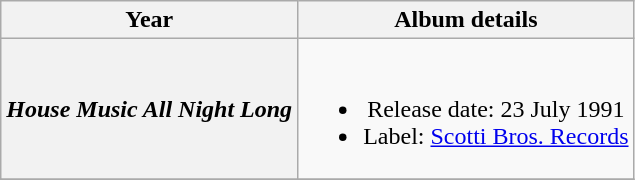<table class="wikitable" style="text-align:center;">
<tr>
<th>Year</th>
<th>Album details</th>
</tr>
<tr>
<th scope="row"><em>House Music All Night Long</em></th>
<td><br><ul><li>Release date: 23 July 1991</li><li>Label: <a href='#'>Scotti Bros. Records</a></li></ul></td>
</tr>
<tr>
</tr>
</table>
